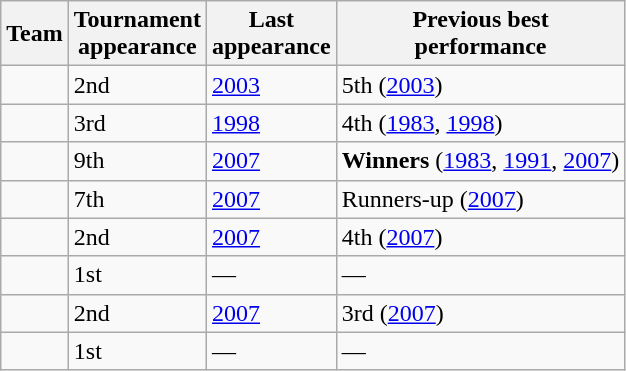<table class="wikitable sortable" style="text-align: left;">
<tr>
<th>Team</th>
<th>Tournament<br>appearance</th>
<th>Last<br>appearance</th>
<th>Previous best<br>performance</th>
</tr>
<tr>
<td></td>
<td>2nd</td>
<td><a href='#'>2003</a></td>
<td>5th (<a href='#'>2003</a>)</td>
</tr>
<tr>
<td></td>
<td>3rd</td>
<td><a href='#'>1998</a></td>
<td>4th (<a href='#'>1983</a>, <a href='#'>1998</a>)</td>
</tr>
<tr>
<td></td>
<td>9th</td>
<td><a href='#'>2007</a></td>
<td><strong>Winners</strong> (<a href='#'>1983</a>, <a href='#'>1991</a>, <a href='#'>2007</a>)</td>
</tr>
<tr>
<td></td>
<td>7th</td>
<td><a href='#'>2007</a></td>
<td>Runners-up (<a href='#'>2007</a>)</td>
</tr>
<tr>
<td></td>
<td>2nd</td>
<td><a href='#'>2007</a></td>
<td>4th (<a href='#'>2007</a>)</td>
</tr>
<tr>
<td></td>
<td>1st</td>
<td>—</td>
<td>—</td>
</tr>
<tr>
<td></td>
<td>2nd</td>
<td><a href='#'>2007</a></td>
<td>3rd (<a href='#'>2007</a>)</td>
</tr>
<tr>
<td></td>
<td>1st</td>
<td>—</td>
<td>—</td>
</tr>
</table>
